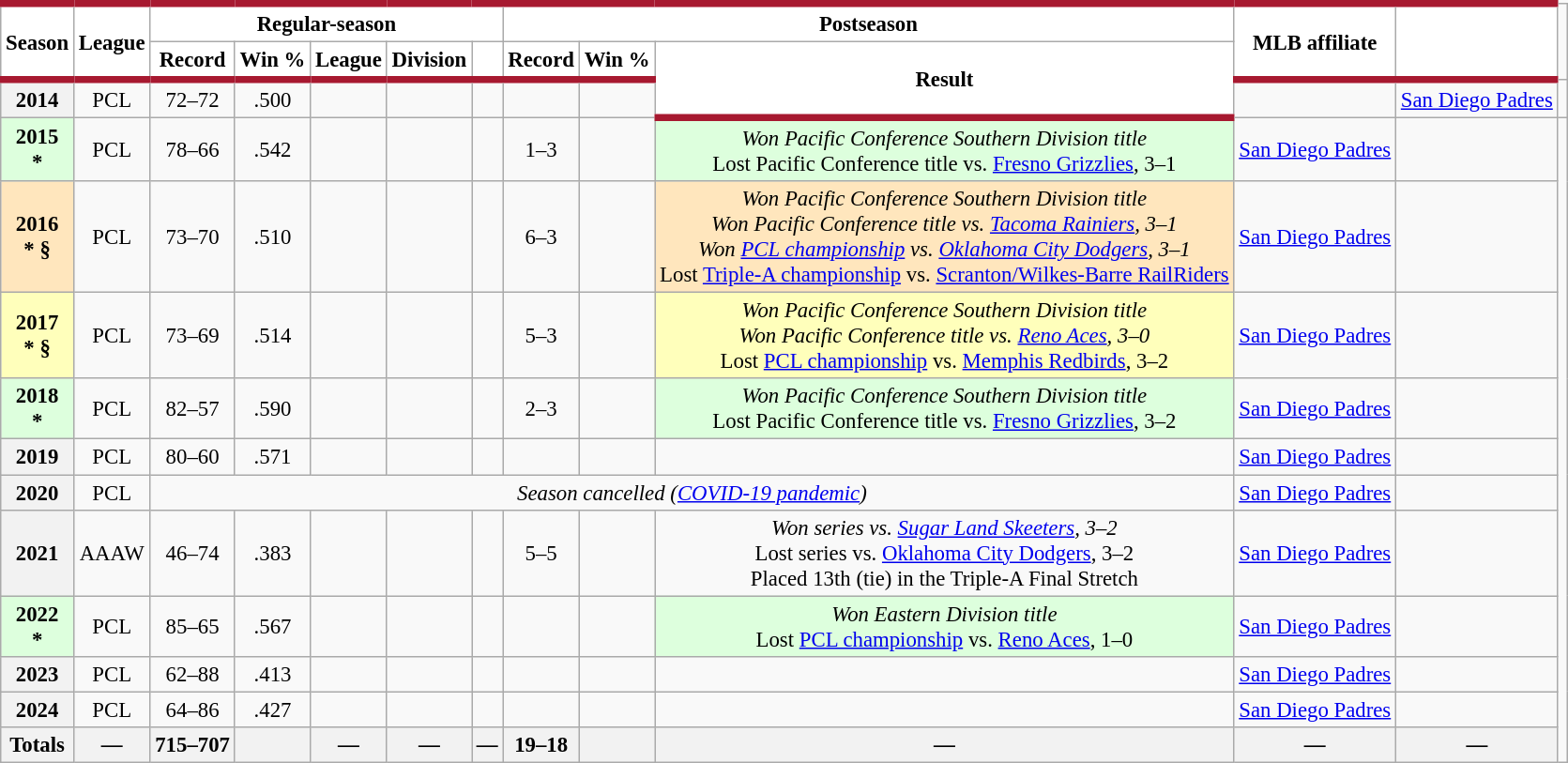<table class="wikitable sortable plainrowheaders" style="font-size: 95%; text-align:center;">
<tr>
<th rowspan="2" scope="col" style="background-color:#ffffff; border-top:#a71930 5px solid; border-bottom:#a71930 5px solid; color:#000000">Season</th>
<th rowspan="2" scope="col" style="background-color:#ffffff; border-top:#a71930 5px solid; border-bottom:#a71930 5px solid; color:#000000">League</th>
<th colspan="5" scope="col" style="background-color:#ffffff; border-top:#a71930 5px solid; color:#000000">Regular-season</th>
<th colspan="3" scope="col" style="background-color:#ffffff; border-top:#a71930 5px solid; color:#000000">Postseason</th>
<th rowspan="2" scope="col" style="background-color:#ffffff; border-top:#a71930 5px solid; border-bottom:#a71930 5px solid; color:#000000">MLB affiliate</th>
<th class="unsortable" rowspan="2" scope="col" style="background-color:#ffffff; border-top:#a71930 5px solid; border-bottom:#a71930 5px solid; color:#000000"></th>
</tr>
<tr>
<th scope="col" style="background-color:#ffffff; border-bottom:#a71930 5px solid; color:#000000">Record</th>
<th scope="col" style="background-color:#ffffff; border-bottom:#a71930 5px solid; color:#000000">Win %</th>
<th scope="col" style="background-color:#ffffff; border-bottom:#a71930 5px solid; color:#000000">League</th>
<th scope="col" style="background-color:#ffffff; border-bottom:#a71930 5px solid; color:#000000">Division</th>
<th scope="col" style="background-color:#ffffff; border-bottom:#a71930 5px solid; color:#000000"></th>
<th scope="col" style="background-color:#ffffff; border-bottom:#a71930 5px solid; color:#000000">Record</th>
<th scope="col" style="background-color:#ffffff; border-bottom:#a71930 5px solid; color:#000000">Win %</th>
<th class="unsortable" rowspan="2" scope="col" style="background-color:#ffffff; border-bottom:#a71930 5px solid; color:#000000">Result</th>
</tr>
<tr>
<th scope="row" style="text-align:center">2014</th>
<td>PCL</td>
<td>72–72</td>
<td>.500</td>
<td></td>
<td></td>
<td></td>
<td></td>
<td></td>
<td></td>
<td><a href='#'>San Diego Padres</a></td>
<td></td>
</tr>
<tr>
<th scope="row" style="text-align:center; background: #DDFFDD">2015<br>*</th>
<td>PCL</td>
<td>78–66</td>
<td>.542</td>
<td></td>
<td></td>
<td></td>
<td>1–3</td>
<td></td>
<td bgcolor="#DDFFDD"><em>Won Pacific Conference Southern Division title</em><br>Lost Pacific Conference title vs. <a href='#'>Fresno Grizzlies</a>, 3–1</td>
<td><a href='#'>San Diego Padres</a></td>
<td></td>
</tr>
<tr>
<th scope="row" style="text-align:center; background:#FFE6BD">2016<br>* § </th>
<td>PCL</td>
<td>73–70</td>
<td>.510</td>
<td></td>
<td></td>
<td></td>
<td>6–3</td>
<td></td>
<td bgcolor="#FFE6BD"><em>Won Pacific Conference Southern Division title</em><br><em>Won Pacific Conference title vs. <a href='#'>Tacoma Rainiers</a>, 3–1</em><br><em>Won <a href='#'>PCL championship</a> vs. <a href='#'>Oklahoma City Dodgers</a>, 3–1</em><br>Lost <a href='#'>Triple-A championship</a> vs. <a href='#'>Scranton/Wilkes-Barre RailRiders</a></td>
<td><a href='#'>San Diego Padres</a></td>
<td></td>
</tr>
<tr>
<th scope="row" style="text-align:center; background:#FFFFBB">2017<br>* §</th>
<td>PCL</td>
<td>73–69</td>
<td>.514</td>
<td></td>
<td></td>
<td></td>
<td>5–3</td>
<td></td>
<td bgcolor="#FFFFBB"><em>Won Pacific Conference Southern Division title</em><br><em>Won Pacific Conference title vs. <a href='#'>Reno Aces</a>, 3–0</em><br>Lost <a href='#'>PCL championship</a> vs. <a href='#'>Memphis Redbirds</a>, 3–2</td>
<td><a href='#'>San Diego Padres</a></td>
<td></td>
</tr>
<tr>
<th scope="row" style="text-align:center; background: #DDFFDD">2018<br>*</th>
<td>PCL</td>
<td>82–57</td>
<td>.590</td>
<td></td>
<td></td>
<td></td>
<td>2–3</td>
<td></td>
<td bgcolor="#DDFFDD"><em>Won Pacific Conference Southern Division title</em><br>Lost Pacific Conference title vs. <a href='#'>Fresno Grizzlies</a>, 3–2</td>
<td><a href='#'>San Diego Padres</a></td>
<td></td>
</tr>
<tr>
<th scope="row" style="text-align:center">2019</th>
<td>PCL</td>
<td>80–60</td>
<td>.571</td>
<td></td>
<td></td>
<td></td>
<td></td>
<td></td>
<td></td>
<td><a href='#'>San Diego Padres</a></td>
<td></td>
</tr>
<tr>
<th scope="row" style="text-align:center">2020</th>
<td>PCL</td>
<td colspan="8"><em>Season cancelled (<a href='#'>COVID-19 pandemic</a>)</em></td>
<td><a href='#'>San Diego Padres</a></td>
<td></td>
</tr>
<tr>
<th scope="row" style="text-align:center">2021</th>
<td>AAAW</td>
<td>46–74</td>
<td>.383</td>
<td></td>
<td></td>
<td></td>
<td>5–5</td>
<td></td>
<td><em>Won series vs. <a href='#'>Sugar Land Skeeters</a>, 3–2</em><br>Lost series vs. <a href='#'>Oklahoma City Dodgers</a>, 3–2<br>Placed 13th (tie) in the Triple-A Final Stretch</td>
<td><a href='#'>San Diego Padres</a></td>
<td></td>
</tr>
<tr>
<th scope="row" style="text-align:center; background: #DDFFDD">2022<br>*</th>
<td>PCL</td>
<td>85–65</td>
<td>.567</td>
<td></td>
<td></td>
<td></td>
<td></td>
<td></td>
<td bgcolor="#DDFFDD"><em>Won Eastern Division title</em><br>Lost <a href='#'>PCL championship</a> vs. <a href='#'>Reno Aces</a>, 1–0</td>
<td><a href='#'>San Diego Padres</a></td>
<td></td>
</tr>
<tr>
<th scope="row" style="text-align:center">2023</th>
<td>PCL</td>
<td>62–88</td>
<td>.413</td>
<td></td>
<td></td>
<td></td>
<td></td>
<td></td>
<td></td>
<td><a href='#'>San Diego Padres</a></td>
<td></td>
</tr>
<tr>
<th scope="row" style="text-align:center">2024</th>
<td>PCL</td>
<td>64–86</td>
<td>.427</td>
<td></td>
<td></td>
<td></td>
<td></td>
<td></td>
<td></td>
<td><a href='#'>San Diego Padres</a></td>
<td></td>
</tr>
<tr class="sortbottom">
<th scope="row" style="text-align:center"><strong>Totals</strong></th>
<th>—</th>
<th>715–707</th>
<th></th>
<th>—</th>
<th>—</th>
<th>—</th>
<th>19–18</th>
<th></th>
<th>—</th>
<th>—</th>
<th>—</th>
</tr>
</table>
